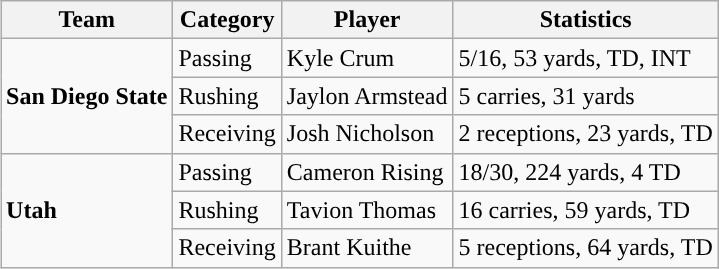<table class="wikitable" style="float: right;">
<tr>
<th>Team</th>
<th>Category</th>
<th>Player</th>
<th>Statistics</th>
</tr>
<tr>
<td rowspan=3><strong>San Diego State</strong></td>
<td>Passing</td>
<td>Kyle Crum</td>
<td>5/16, 53 yards, TD, INT</td>
</tr>
<tr>
<td>Rushing</td>
<td>Jaylon Armstead</td>
<td>5 carries, 31 yards</td>
</tr>
<tr>
<td>Receiving</td>
<td>Josh Nicholson</td>
<td>2 receptions, 23 yards, TD</td>
</tr>
<tr>
<td rowspan=3><strong>Utah</strong></td>
<td>Passing</td>
<td>Cameron Rising</td>
<td>18/30, 224 yards, 4 TD</td>
</tr>
<tr>
<td>Rushing</td>
<td>Tavion Thomas</td>
<td>16 carries, 59 yards, TD</td>
</tr>
<tr>
<td>Receiving</td>
<td>Brant Kuithe</td>
<td>5 receptions, 64 yards, TD</td>
</tr>
</table>
